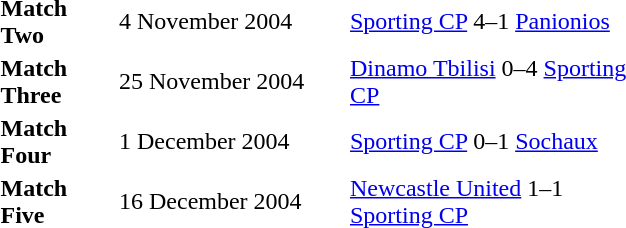<table>
<tr ---->
<td width="75"></td>
</tr>
<tr ---->
<td width="75"></td>
<td width="150"></td>
<td width="200"></td>
</tr>
<tr ---->
<td><strong>Match Two</strong></td>
<td>4 November 2004</td>
<td><a href='#'>Sporting CP</a> 4–1 <a href='#'>Panionios</a></td>
</tr>
<tr ---->
<td><strong>Match Three</strong></td>
<td>25 November 2004</td>
<td><a href='#'>Dinamo Tbilisi</a> 0–4 <a href='#'>Sporting CP</a></td>
</tr>
<tr ---->
<td><strong>Match Four</strong></td>
<td>1 December 2004</td>
<td><a href='#'>Sporting CP</a> 0–1 <a href='#'>Sochaux</a></td>
</tr>
<tr ---->
<td><strong>Match Five</strong></td>
<td>16 December 2004</td>
<td><a href='#'>Newcastle United</a> 1–1 <a href='#'>Sporting CP</a></td>
</tr>
</table>
